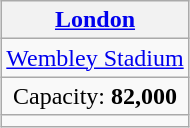<table class="wikitable" style="margin:1em auto; text-align:center">
<tr>
<th> <a href='#'>London</a></th>
</tr>
<tr>
<td><a href='#'>Wembley Stadium</a></td>
</tr>
<tr>
<td>Capacity: <strong>82,000</strong></td>
</tr>
<tr>
<td></td>
</tr>
</table>
